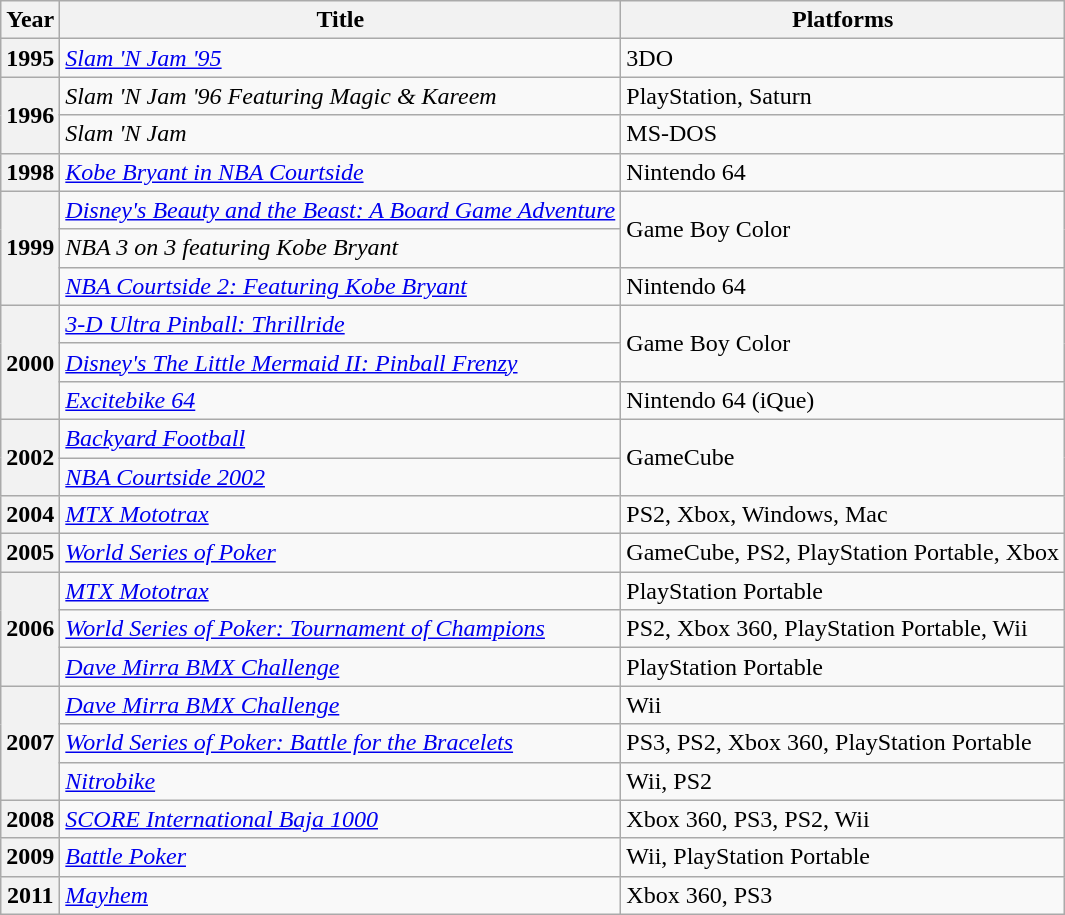<table class="wikitable sortable">
<tr>
<th>Year</th>
<th>Title</th>
<th>Platforms</th>
</tr>
<tr>
<th>1995</th>
<td><em><a href='#'>Slam 'N Jam '95</a></em></td>
<td>3DO</td>
</tr>
<tr>
<th rowspan="2">1996</th>
<td><em>Slam 'N Jam '96 Featuring Magic & Kareem</em></td>
<td>PlayStation, Saturn</td>
</tr>
<tr>
<td><em>Slam 'N Jam</em></td>
<td>MS-DOS</td>
</tr>
<tr>
<th>1998</th>
<td><em><a href='#'>Kobe Bryant in NBA Courtside</a></em></td>
<td>Nintendo 64</td>
</tr>
<tr>
<th rowspan="3">1999</th>
<td><em><a href='#'>Disney's Beauty and the Beast: A Board Game Adventure</a></em></td>
<td rowspan="2">Game Boy Color</td>
</tr>
<tr>
<td><em>NBA 3 on 3 featuring Kobe Bryant</em></td>
</tr>
<tr>
<td><em><a href='#'>NBA Courtside 2: Featuring Kobe Bryant</a></em></td>
<td>Nintendo 64</td>
</tr>
<tr>
<th rowspan="3">2000</th>
<td><em><a href='#'>3-D Ultra Pinball: Thrillride</a></em></td>
<td rowspan="2">Game Boy Color</td>
</tr>
<tr>
<td><em><a href='#'>Disney's The Little Mermaid II: Pinball Frenzy</a></em></td>
</tr>
<tr>
<td><em><a href='#'>Excitebike 64</a></em></td>
<td>Nintendo 64 (iQue)</td>
</tr>
<tr>
<th rowspan="2">2002</th>
<td><em><a href='#'>Backyard Football</a></em></td>
<td rowspan="2">GameCube</td>
</tr>
<tr>
<td><em><a href='#'>NBA Courtside 2002</a></em></td>
</tr>
<tr>
<th>2004</th>
<td><em><a href='#'>MTX Mototrax</a></em></td>
<td>PS2, Xbox, Windows, Mac</td>
</tr>
<tr>
<th>2005</th>
<td><em><a href='#'>World Series of Poker</a></em></td>
<td>GameCube, PS2, PlayStation Portable, Xbox</td>
</tr>
<tr>
<th rowspan="3">2006</th>
<td><em><a href='#'>MTX Mototrax</a></em></td>
<td>PlayStation Portable</td>
</tr>
<tr>
<td><em><a href='#'>World Series of Poker: Tournament of Champions</a></em></td>
<td>PS2, Xbox 360, PlayStation Portable, Wii</td>
</tr>
<tr>
<td><em><a href='#'>Dave Mirra BMX Challenge</a></em></td>
<td>PlayStation Portable</td>
</tr>
<tr>
<th rowspan="3">2007</th>
<td><em><a href='#'>Dave Mirra BMX Challenge</a></em></td>
<td>Wii</td>
</tr>
<tr>
<td><em><a href='#'>World Series of Poker: Battle for the Bracelets</a></em></td>
<td>PS3, PS2, Xbox 360, PlayStation Portable</td>
</tr>
<tr>
<td><em><a href='#'>Nitrobike</a></em></td>
<td>Wii, PS2</td>
</tr>
<tr>
<th>2008</th>
<td><em><a href='#'>SCORE International Baja 1000</a></em></td>
<td>Xbox 360, PS3, PS2, Wii</td>
</tr>
<tr>
<th>2009</th>
<td><em><a href='#'>Battle Poker</a></em></td>
<td>Wii, PlayStation Portable</td>
</tr>
<tr>
<th>2011</th>
<td><em><a href='#'>Mayhem</a></em></td>
<td>Xbox 360, PS3</td>
</tr>
</table>
